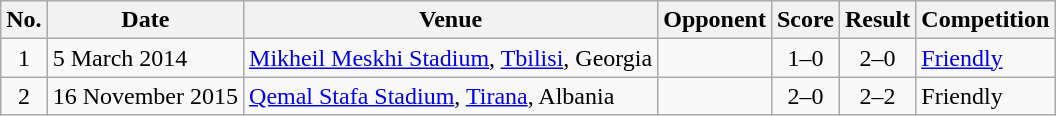<table class="wikitable sortable">
<tr>
<th scope="col">No.</th>
<th scope="col">Date</th>
<th scope="col">Venue</th>
<th scope="col">Opponent</th>
<th scope="col">Score</th>
<th scope="col">Result</th>
<th scope="col">Competition</th>
</tr>
<tr>
<td style="text-align:center">1</td>
<td>5 March 2014</td>
<td><a href='#'>Mikheil Meskhi Stadium</a>, <a href='#'>Tbilisi</a>, Georgia</td>
<td></td>
<td style="text-align:center">1–0</td>
<td style="text-align:center">2–0</td>
<td><a href='#'>Friendly</a></td>
</tr>
<tr>
<td style="text-align:center">2</td>
<td>16 November 2015</td>
<td><a href='#'>Qemal Stafa Stadium</a>, <a href='#'>Tirana</a>, Albania</td>
<td></td>
<td style="text-align:center">2–0</td>
<td style="text-align:center">2–2</td>
<td>Friendly</td>
</tr>
</table>
